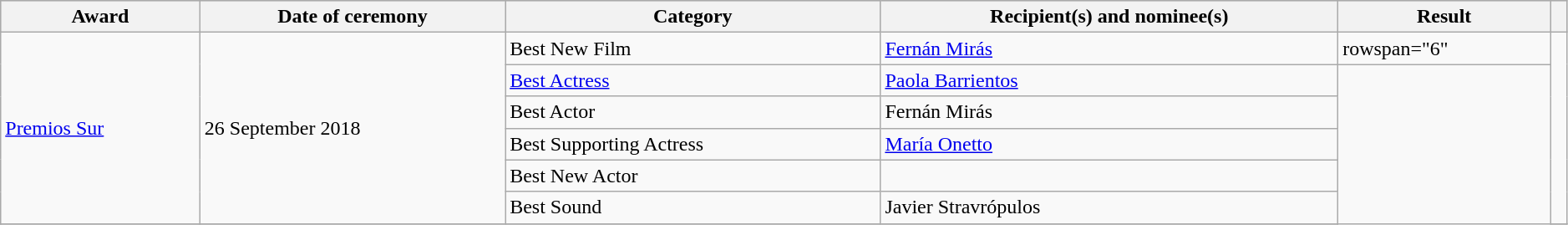<table class="wikitable plainrowheaders sortable" style="width:99%;">
<tr style="background:#ccc; text-align:center;">
<th scope="col">Award</th>
<th scope="col">Date of ceremony</th>
<th scope="col">Category</th>
<th scope="col">Recipient(s) and nominee(s)</th>
<th scope="col">Result</th>
<th scope="col" class="unsortable"></th>
</tr>
<tr>
<td rowspan="6"><a href='#'>Premios Sur</a></td>
<td rowspan="6">26 September 2018</td>
<td>Best New Film</td>
<td><a href='#'>Fernán Mirás</a></td>
<td>rowspan="6" </td>
<td rowspan="6"></td>
</tr>
<tr>
<td><a href='#'>Best Actress</a></td>
<td><a href='#'>Paola Barrientos</a></td>
</tr>
<tr>
<td>Best Actor</td>
<td>Fernán Mirás</td>
</tr>
<tr>
<td>Best Supporting Actress</td>
<td><a href='#'>María Onetto</a></td>
</tr>
<tr>
<td>Best New Actor</td>
<td></td>
</tr>
<tr>
<td>Best Sound</td>
<td>Javier Stravrópulos</td>
</tr>
<tr>
</tr>
</table>
